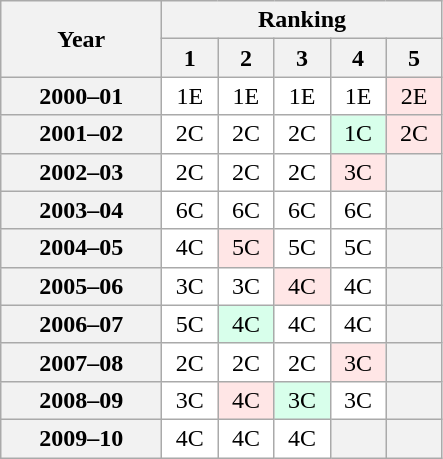<table class="wikitable" style="white-space:nowrap;">
<tr>
<th scope="col" width="100" rowspan="2">Year</th>
<th colspan="25">Ranking</th>
</tr>
<tr>
<th scope="col" width="30">1</th>
<th scope="col" width="30">2</th>
<th scope="col" width="30">3</th>
<th scope="col" width="30">4</th>
<th scope="col" width="30">5</th>
</tr>
<tr style="text-align:center;">
<th>2000–01</th>
<td bgcolor=FFFFFF>1E</td>
<td bgcolor=FFFFFF>1E</td>
<td bgcolor=FFFFFF>1E</td>
<td bgcolor=FFFFFF>1E</td>
<td bgcolor=FFE6E6>2E</td>
</tr>
<tr style="text-align:center;">
<th>2001–02</th>
<td bgcolor=FFFFFF>2C</td>
<td bgcolor=FFFFFF>2C</td>
<td bgcolor=FFFFFF>2C</td>
<td bgcolor=D8FFEB>1C</td>
<td bgcolor=FFE6E6>2C</td>
</tr>
<tr style="text-align:center;">
<th>2002–03</th>
<td bgcolor=FFFFFF>2C</td>
<td bgcolor=FFFFFF>2C</td>
<td bgcolor=FFFFFF>2C</td>
<td bgcolor=FFE6E6>3C</td>
<td bgcolor=F2F2F2></td>
</tr>
<tr style="text-align:center;">
<th>2003–04</th>
<td bgcolor=FFFFFF>6C</td>
<td bgcolor=FFFFFF>6C</td>
<td bgcolor=FFFFFF>6C</td>
<td bgcolor=FFFFFF>6C</td>
<td bgcolor=F2F2F2></td>
</tr>
<tr style="text-align:center;">
<th>2004–05</th>
<td bgcolor=FFFFFF>4C</td>
<td bgcolor=FFE6E6>5C</td>
<td bgcolor=FFFFFF>5C</td>
<td bgcolor=FFFFFF>5C</td>
<td bgcolor=F2F2F2></td>
</tr>
<tr style="text-align:center;">
<th>2005–06</th>
<td bgcolor=FFFFFF>3C</td>
<td bgcolor=FFFFFF>3C</td>
<td bgcolor=FFE6E6>4C</td>
<td bgcolor=FFFFFF>4C</td>
<td bgcolor=F2F2F2></td>
</tr>
<tr style="text-align:center;">
<th>2006–07</th>
<td bgcolor=FFFFFF>5C</td>
<td bgcolor=D8FFEB>4C</td>
<td bgcolor=FFFFFF>4C</td>
<td bgcolor=FFFFFF>4C</td>
<td bgcolor=F2F2F2></td>
</tr>
<tr style="text-align:center;">
<th>2007–08</th>
<td bgcolor=FFFFFF>2C</td>
<td bgcolor=FFFFFF>2C</td>
<td bgcolor=FFFFFF>2C</td>
<td bgcolor=FFE6E6>3C</td>
<td bgcolor=F2F2F2></td>
</tr>
<tr style="text-align:center;">
<th>2008–09</th>
<td bgcolor=FFFFFF>3C</td>
<td bgcolor=FFE6E6>4C</td>
<td bgcolor=D8FFEB>3C</td>
<td bgcolor=FFFFFF>3C</td>
<td bgcolor=F2F2F2></td>
</tr>
<tr style="text-align:center;">
<th>2009–10</th>
<td bgcolor=FFFFFF>4C</td>
<td bgcolor=FFFFFF>4C</td>
<td bgcolor=FFFFFF>4C</td>
<td bgcolor=F2F2F2></td>
<td bgcolor=F2F2F2></td>
</tr>
</table>
